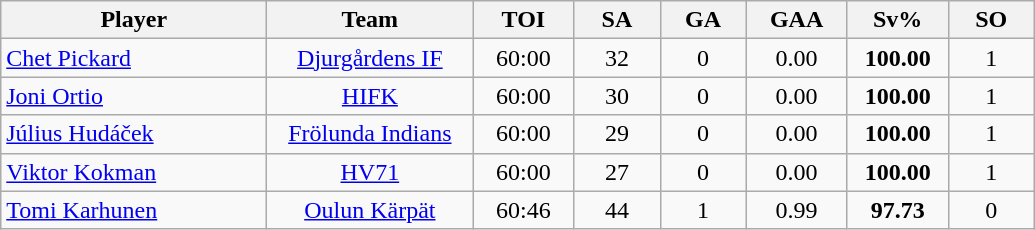<table class="wikitable sortable" style="text-align:center;">
<tr>
<th style="width:170px;">Player</th>
<th style="width:130px;">Team</th>
<th style="width:60px;">TOI</th>
<th style="width:50px;">SA</th>
<th style="width:50px;">GA</th>
<th style="width:60px;">GAA</th>
<th style="width:60px;">Sv%</th>
<th style="width:50px;">SO</th>
</tr>
<tr>
<td style="text-align:left;"> <a href='#'>Chet Pickard</a></td>
<td><a href='#'>Djurgårdens IF</a></td>
<td>60:00</td>
<td>32</td>
<td>0</td>
<td>0.00</td>
<td><strong>100.00</strong></td>
<td>1</td>
</tr>
<tr>
<td style="text-align:left;"> <a href='#'>Joni Ortio</a></td>
<td><a href='#'>HIFK</a></td>
<td>60:00</td>
<td>30</td>
<td>0</td>
<td>0.00</td>
<td><strong>100.00</strong></td>
<td>1</td>
</tr>
<tr>
<td style="text-align:left;"> <a href='#'>Július Hudáček</a></td>
<td><a href='#'>Frölunda Indians</a></td>
<td>60:00</td>
<td>29</td>
<td>0</td>
<td>0.00</td>
<td><strong>100.00</strong></td>
<td>1</td>
</tr>
<tr>
<td style="text-align:left;"> <a href='#'>Viktor Kokman</a></td>
<td><a href='#'>HV71</a></td>
<td>60:00</td>
<td>27</td>
<td>0</td>
<td>0.00</td>
<td><strong>100.00</strong></td>
<td>1</td>
</tr>
<tr>
<td style="text-align:left;"> <a href='#'>Tomi Karhunen</a></td>
<td><a href='#'>Oulun Kärpät</a></td>
<td>60:46</td>
<td>44</td>
<td>1</td>
<td>0.99</td>
<td><strong>97.73</strong></td>
<td>0</td>
</tr>
</table>
